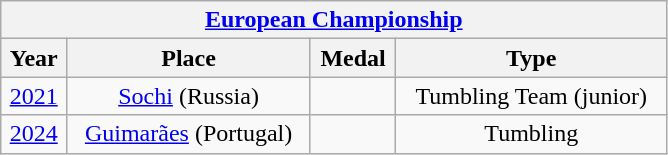<table class="wikitable center col2izq" style="text-align:center;width:445px;">
<tr>
<th colspan="4"><a href='#'>European Championship</a></th>
</tr>
<tr>
<th>Year</th>
<th>Place</th>
<th>Medal</th>
<th>Type</th>
</tr>
<tr>
<td><a href='#'>2021</a></td>
<td><a href='#'>Sochi</a> (Russia)</td>
<td></td>
<td>Tumbling Team (junior)</td>
</tr>
<tr>
<td><a href='#'>2024</a></td>
<td><a href='#'>Guimarães</a> (Portugal)</td>
<td></td>
<td>Tumbling</td>
</tr>
</table>
